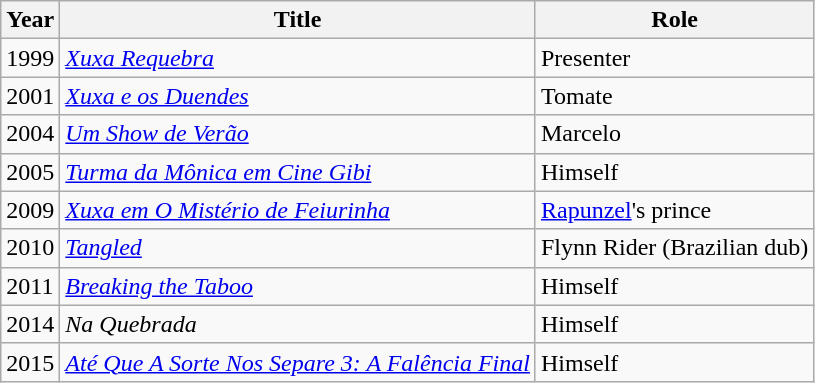<table class="wikitable">
<tr>
<th>Year</th>
<th>Title</th>
<th>Role</th>
</tr>
<tr>
<td>1999</td>
<td><em><a href='#'>Xuxa Requebra</a></em></td>
<td>Presenter</td>
</tr>
<tr>
<td>2001</td>
<td><em><a href='#'>Xuxa e os Duendes</a></em></td>
<td>Tomate</td>
</tr>
<tr>
<td>2004</td>
<td><em><a href='#'>Um Show de Verão</a></em></td>
<td>Marcelo</td>
</tr>
<tr>
<td>2005</td>
<td><em><a href='#'>Turma da Mônica em Cine Gibi</a></em></td>
<td>Himself</td>
</tr>
<tr>
<td>2009</td>
<td><em><a href='#'>Xuxa em O Mistério de Feiurinha</a></em></td>
<td><a href='#'>Rapunzel</a>'s prince</td>
</tr>
<tr>
<td>2010</td>
<td><em><a href='#'>Tangled</a></em></td>
<td>Flynn Rider (Brazilian dub)</td>
</tr>
<tr>
<td>2011</td>
<td><em><a href='#'>Breaking the Taboo</a></em></td>
<td>Himself</td>
</tr>
<tr>
<td>2014</td>
<td><em>Na Quebrada</em></td>
<td>Himself</td>
</tr>
<tr>
<td>2015</td>
<td><em><a href='#'>Até Que A Sorte Nos Separe 3: A Falência Final</a></em></td>
<td>Himself</td>
</tr>
</table>
